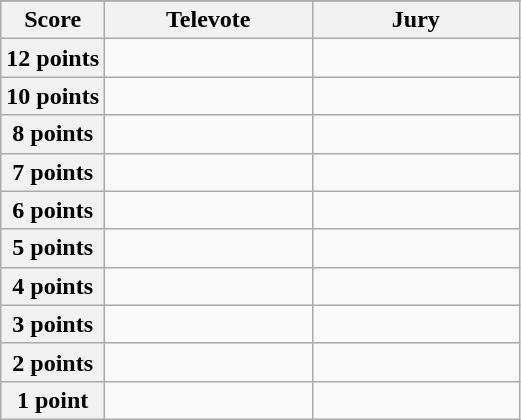<table class="wikitable">
<tr>
</tr>
<tr>
<th scope="col" width="20%">Score</th>
<th scope="col" width="40%">Televote</th>
<th scope="col" width="40%">Jury</th>
</tr>
<tr>
<th scope="row">12 points</th>
<td></td>
<td></td>
</tr>
<tr>
<th scope="row">10 points</th>
<td></td>
<td></td>
</tr>
<tr>
<th scope="row">8 points</th>
<td></td>
<td></td>
</tr>
<tr>
<th scope="row">7 points</th>
<td></td>
<td></td>
</tr>
<tr>
<th scope="row">6 points</th>
<td></td>
<td></td>
</tr>
<tr>
<th scope="row">5 points</th>
<td></td>
<td></td>
</tr>
<tr>
<th scope="row">4 points</th>
<td></td>
<td></td>
</tr>
<tr>
<th scope="row">3 points</th>
<td></td>
<td></td>
</tr>
<tr>
<th scope="row">2 points</th>
<td></td>
<td></td>
</tr>
<tr>
<th scope="row">1 point</th>
<td></td>
<td></td>
</tr>
</table>
